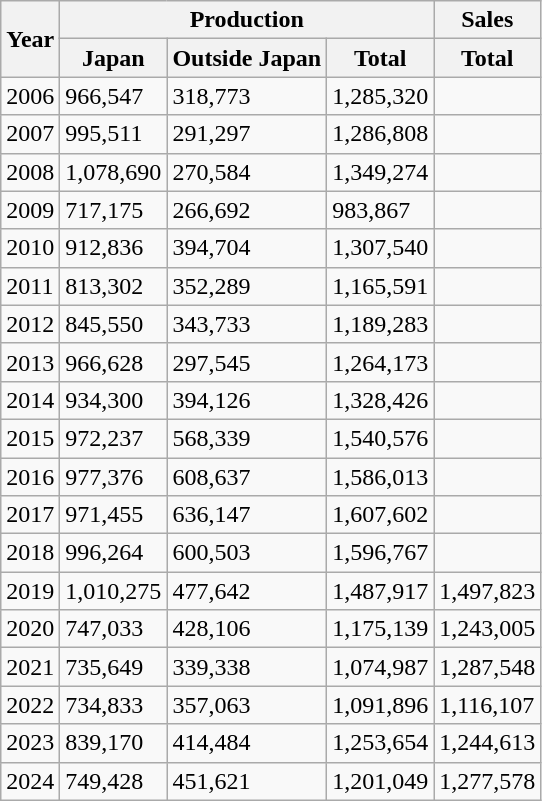<table class="wikitable">
<tr>
<th rowspan="2">Year</th>
<th colspan="3">Production</th>
<th>Sales</th>
</tr>
<tr>
<th>Japan</th>
<th>Outside Japan</th>
<th>Total</th>
<th>Total</th>
</tr>
<tr>
<td>2006</td>
<td>966,547</td>
<td>318,773</td>
<td>1,285,320</td>
<td></td>
</tr>
<tr>
<td>2007</td>
<td>995,511</td>
<td>291,297</td>
<td>1,286,808</td>
<td></td>
</tr>
<tr>
<td>2008</td>
<td>1,078,690</td>
<td>270,584</td>
<td>1,349,274</td>
<td></td>
</tr>
<tr>
<td>2009</td>
<td>717,175</td>
<td>266,692</td>
<td>983,867</td>
<td></td>
</tr>
<tr>
<td>2010</td>
<td>912,836</td>
<td>394,704</td>
<td>1,307,540</td>
<td></td>
</tr>
<tr>
<td>2011</td>
<td>813,302</td>
<td>352,289</td>
<td>1,165,591</td>
<td></td>
</tr>
<tr>
<td>2012</td>
<td>845,550</td>
<td>343,733</td>
<td>1,189,283</td>
<td></td>
</tr>
<tr>
<td>2013</td>
<td>966,628</td>
<td>297,545</td>
<td>1,264,173</td>
<td></td>
</tr>
<tr>
<td>2014</td>
<td>934,300</td>
<td>394,126</td>
<td>1,328,426</td>
<td></td>
</tr>
<tr>
<td>2015</td>
<td>972,237</td>
<td>568,339</td>
<td>1,540,576</td>
<td></td>
</tr>
<tr>
<td>2016</td>
<td>977,376</td>
<td>608,637</td>
<td>1,586,013</td>
<td></td>
</tr>
<tr>
<td>2017</td>
<td>971,455</td>
<td>636,147</td>
<td>1,607,602</td>
<td></td>
</tr>
<tr>
<td>2018</td>
<td>996,264</td>
<td>600,503</td>
<td>1,596,767</td>
<td></td>
</tr>
<tr>
<td>2019</td>
<td>1,010,275</td>
<td>477,642</td>
<td>1,487,917</td>
<td>1,497,823</td>
</tr>
<tr>
<td>2020</td>
<td>747,033</td>
<td>428,106</td>
<td>1,175,139</td>
<td>1,243,005</td>
</tr>
<tr>
<td>2021</td>
<td>735,649</td>
<td>339,338</td>
<td>1,074,987</td>
<td>1,287,548</td>
</tr>
<tr>
<td>2022</td>
<td>734,833</td>
<td>357,063</td>
<td>1,091,896</td>
<td>1,116,107</td>
</tr>
<tr>
<td>2023</td>
<td>839,170</td>
<td>414,484</td>
<td>1,253,654</td>
<td>1,244,613</td>
</tr>
<tr>
<td>2024</td>
<td>749,428</td>
<td>451,621</td>
<td>1,201,049</td>
<td>1,277,578</td>
</tr>
</table>
